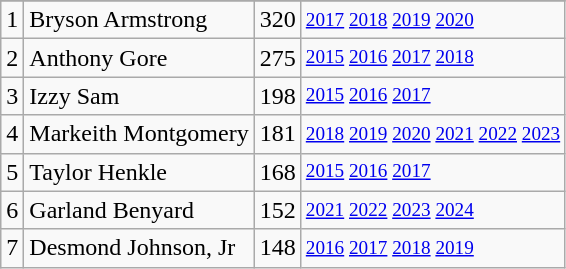<table class="wikitable">
<tr>
</tr>
<tr>
<td>1</td>
<td>Bryson Armstrong</td>
<td>320</td>
<td style="font-size:80%;"><a href='#'>2017</a> <a href='#'>2018</a> <a href='#'>2019</a> <a href='#'>2020</a></td>
</tr>
<tr>
<td>2</td>
<td>Anthony Gore</td>
<td>275</td>
<td style="font-size:80%;"><a href='#'>2015</a> <a href='#'>2016</a> <a href='#'>2017</a> <a href='#'>2018</a></td>
</tr>
<tr>
<td>3</td>
<td>Izzy Sam</td>
<td>198</td>
<td style="font-size:80%;"><a href='#'>2015</a> <a href='#'>2016</a> <a href='#'>2017</a></td>
</tr>
<tr>
<td>4</td>
<td>Markeith Montgomery</td>
<td>181</td>
<td style="font-size:80%;"><a href='#'>2018</a> <a href='#'>2019</a> <a href='#'>2020</a> <a href='#'>2021</a> <a href='#'>2022</a> <a href='#'>2023</a></td>
</tr>
<tr>
<td>5</td>
<td>Taylor Henkle</td>
<td>168</td>
<td style="font-size:80%;"><a href='#'>2015</a> <a href='#'>2016</a> <a href='#'>2017</a></td>
</tr>
<tr>
<td>6</td>
<td>Garland Benyard</td>
<td>152</td>
<td style="font-size:80%;"><a href='#'>2021</a> <a href='#'>2022</a> <a href='#'>2023</a> <a href='#'>2024</a></td>
</tr>
<tr>
<td>7</td>
<td>Desmond Johnson, Jr</td>
<td>148</td>
<td style="font-size:80%;"><a href='#'>2016</a> <a href='#'>2017</a> <a href='#'>2018</a> <a href='#'>2019</a></td>
</tr>
</table>
